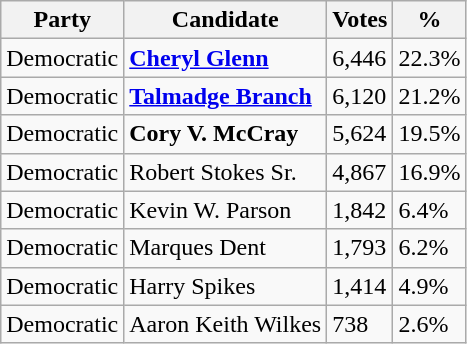<table class="wikitable">
<tr>
<th>Party</th>
<th>Candidate</th>
<th>Votes</th>
<th>%</th>
</tr>
<tr>
<td>Democratic</td>
<td><strong><a href='#'>Cheryl Glenn</a></strong></td>
<td>6,446</td>
<td>22.3%</td>
</tr>
<tr>
<td>Democratic</td>
<td><strong><a href='#'>Talmadge Branch</a></strong></td>
<td>6,120</td>
<td>21.2%</td>
</tr>
<tr>
<td>Democratic</td>
<td><strong>Cory V. McCray</strong></td>
<td>5,624</td>
<td>19.5%</td>
</tr>
<tr>
<td>Democratic</td>
<td>Robert Stokes Sr.</td>
<td>4,867</td>
<td>16.9%</td>
</tr>
<tr>
<td>Democratic</td>
<td>Kevin W. Parson</td>
<td>1,842</td>
<td>6.4%</td>
</tr>
<tr>
<td>Democratic</td>
<td>Marques Dent</td>
<td>1,793</td>
<td>6.2%</td>
</tr>
<tr>
<td>Democratic</td>
<td>Harry Spikes</td>
<td>1,414</td>
<td>4.9%</td>
</tr>
<tr>
<td>Democratic</td>
<td>Aaron Keith Wilkes</td>
<td>738</td>
<td>2.6%</td>
</tr>
</table>
